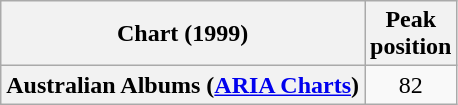<table class="wikitable sortable plainrowheaders" style="text-align:center">
<tr>
<th scope="col">Chart (1999)</th>
<th scope="col">Peak<br>position</th>
</tr>
<tr>
<th scope="row">Australian Albums (<a href='#'>ARIA Charts</a>)</th>
<td>82</td>
</tr>
</table>
